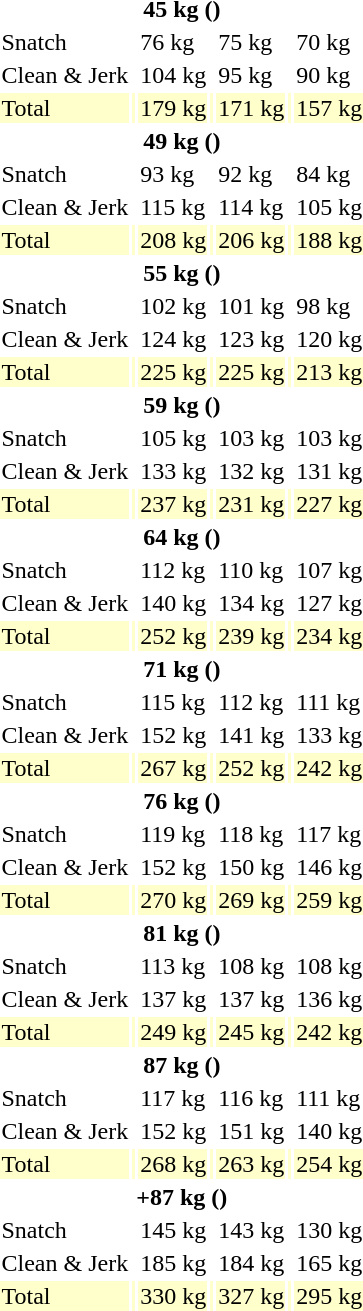<table>
<tr>
<th colspan=7>45 kg ()</th>
</tr>
<tr>
<td>Snatch</td>
<td></td>
<td>76 kg</td>
<td></td>
<td>75 kg</td>
<td></td>
<td>70 kg</td>
</tr>
<tr>
<td>Clean & Jerk</td>
<td></td>
<td>104 kg</td>
<td></td>
<td>95 kg</td>
<td></td>
<td>90 kg</td>
</tr>
<tr bgcolor=ffffcc>
<td>Total</td>
<td></td>
<td>179 kg</td>
<td></td>
<td>171 kg</td>
<td></td>
<td>157 kg</td>
</tr>
<tr>
<th colspan=7>49 kg ()</th>
</tr>
<tr>
<td>Snatch</td>
<td></td>
<td>93 kg<br></td>
<td></td>
<td>92 kg</td>
<td></td>
<td>84 kg</td>
</tr>
<tr>
<td>Clean & Jerk</td>
<td></td>
<td>115 kg</td>
<td></td>
<td>114 kg</td>
<td></td>
<td>105 kg</td>
</tr>
<tr bgcolor=ffffcc>
<td>Total</td>
<td></td>
<td>208 kg<br></td>
<td></td>
<td>206 kg</td>
<td></td>
<td>188 kg</td>
</tr>
<tr>
<th colspan=7>55 kg ()</th>
</tr>
<tr>
<td>Snatch</td>
<td></td>
<td>102 kg<br></td>
<td></td>
<td>101 kg</td>
<td></td>
<td>98 kg</td>
</tr>
<tr>
<td>Clean & Jerk</td>
<td></td>
<td>124 kg<br></td>
<td></td>
<td>123 kg</td>
<td></td>
<td>120 kg</td>
</tr>
<tr bgcolor=ffffcc>
<td>Total</td>
<td></td>
<td>225 kg<br></td>
<td></td>
<td>225 kg</td>
<td></td>
<td>213 kg</td>
</tr>
<tr>
<th colspan=7>59 kg ()</th>
</tr>
<tr>
<td>Snatch</td>
<td></td>
<td>105 kg<br></td>
<td></td>
<td>103 kg</td>
<td></td>
<td>103 kg</td>
</tr>
<tr>
<td>Clean & Jerk</td>
<td></td>
<td>133 kg<br></td>
<td></td>
<td>132 kg</td>
<td></td>
<td>131 kg</td>
</tr>
<tr bgcolor=ffffcc>
<td>Total</td>
<td></td>
<td>237 kg<br></td>
<td></td>
<td>231 kg</td>
<td></td>
<td>227 kg</td>
</tr>
<tr>
<th colspan=7>64 kg ()</th>
</tr>
<tr>
<td>Snatch</td>
<td></td>
<td>112 kg<br></td>
<td></td>
<td>110 kg</td>
<td></td>
<td>107 kg</td>
</tr>
<tr>
<td>Clean & Jerk</td>
<td></td>
<td>140 kg<br></td>
<td></td>
<td>134 kg</td>
<td></td>
<td>127 kg</td>
</tr>
<tr bgcolor=ffffcc>
<td>Total</td>
<td></td>
<td>252 kg<br></td>
<td></td>
<td>239 kg</td>
<td></td>
<td>234 kg</td>
</tr>
<tr>
<th colspan=7>71 kg ()</th>
</tr>
<tr>
<td>Snatch</td>
<td></td>
<td>115 kg</td>
<td></td>
<td>112 kg</td>
<td></td>
<td>111 kg</td>
</tr>
<tr>
<td>Clean & Jerk</td>
<td></td>
<td>152 kg<br></td>
<td></td>
<td>141 kg</td>
<td></td>
<td>133 kg</td>
</tr>
<tr bgcolor=ffffcc>
<td>Total</td>
<td></td>
<td>267 kg<br></td>
<td></td>
<td>252 kg</td>
<td></td>
<td>242 kg</td>
</tr>
<tr>
<th colspan=7>76 kg ()</th>
</tr>
<tr>
<td>Snatch</td>
<td></td>
<td>119 kg</td>
<td></td>
<td>118 kg</td>
<td></td>
<td>117 kg</td>
</tr>
<tr>
<td>Clean & Jerk</td>
<td></td>
<td>152 kg</td>
<td></td>
<td>150 kg</td>
<td></td>
<td>146 kg</td>
</tr>
<tr bgcolor=ffffcc>
<td>Total</td>
<td></td>
<td>270 kg</td>
<td></td>
<td>269 kg</td>
<td></td>
<td>259 kg</td>
</tr>
<tr>
<th colspan=7>81 kg ()</th>
</tr>
<tr>
<td>Snatch</td>
<td></td>
<td>113 kg</td>
<td></td>
<td>108 kg</td>
<td></td>
<td>108 kg</td>
</tr>
<tr>
<td>Clean & Jerk</td>
<td></td>
<td>137 kg</td>
<td></td>
<td>137 kg</td>
<td></td>
<td>136 kg</td>
</tr>
<tr bgcolor=ffffcc>
<td>Total</td>
<td></td>
<td>249 kg</td>
<td></td>
<td>245 kg</td>
<td></td>
<td>242 kg</td>
</tr>
<tr>
<th colspan=7>87 kg ()</th>
</tr>
<tr>
<td>Snatch</td>
<td></td>
<td>117 kg</td>
<td></td>
<td>116 kg</td>
<td></td>
<td>111 kg</td>
</tr>
<tr>
<td>Clean & Jerk</td>
<td></td>
<td>152 kg</td>
<td></td>
<td>151 kg</td>
<td></td>
<td>140 kg</td>
</tr>
<tr bgcolor=ffffcc>
<td>Total</td>
<td></td>
<td>268 kg</td>
<td></td>
<td>263 kg</td>
<td></td>
<td>254 kg</td>
</tr>
<tr>
<th colspan=7>+87 kg ()</th>
</tr>
<tr>
<td>Snatch</td>
<td></td>
<td>145 kg<br></td>
<td></td>
<td>143 kg</td>
<td></td>
<td>130 kg</td>
</tr>
<tr>
<td>Clean & Jerk</td>
<td></td>
<td>185 kg<br></td>
<td></td>
<td>184 kg</td>
<td></td>
<td>165 kg</td>
</tr>
<tr bgcolor=ffffcc>
<td>Total</td>
<td></td>
<td>330 kg<br></td>
<td></td>
<td>327 kg</td>
<td></td>
<td>295 kg</td>
</tr>
</table>
